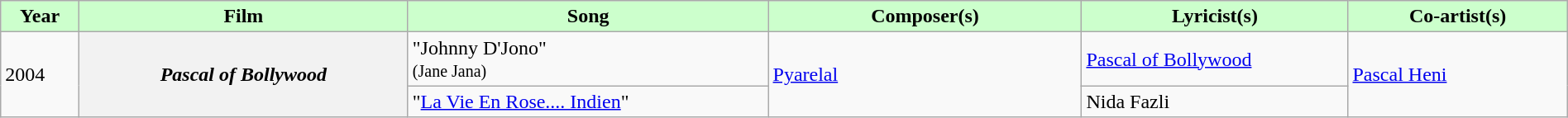<table class="wikitable plainrowheaders" style="width:100%;" textcolor:#000;">
<tr style="background:#cfc; text-align:center;">
<td scope="col" style="width:5%;"><strong>Year</strong></td>
<td scope="col" style="width:21%;"><strong>Film</strong></td>
<td scope="col" style="width:23%;"><strong>Song</strong></td>
<td scope="col" style="width:20%;"><strong>Composer(s)</strong></td>
<td scope="col" style="width:17%;"><strong>Lyricist(s)</strong></td>
<td scope="col" style="width:18%;"><strong>Co-artist(s)</strong></td>
</tr>
<tr>
<td rowspan="2">2004</td>
<th scope="row" rowspan="2"><em>Pascal of Bollywood</em></th>
<td>"Johnny D'Jono"<br><small>(Jane Jana)</small></td>
<td rowspan="2"><a href='#'>Pyarelal</a></td>
<td><a href='#'>Pascal of Bollywood</a></td>
<td rowspan="2"><a href='#'>Pascal Heni</a></td>
</tr>
<tr>
<td>"<a href='#'>La Vie En Rose.... Indien</a>"</td>
<td>Nida Fazli</td>
</tr>
</table>
